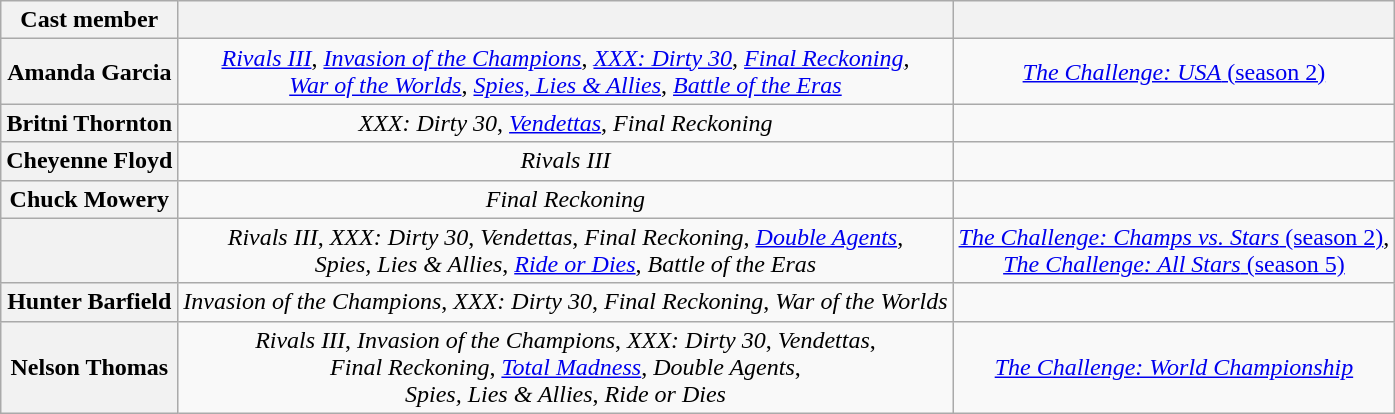<table class="wikitable" style="text-align: center">
<tr>
<th scope="col">Cast member</th>
<th scope="col"></th>
<th scope="col"></th>
</tr>
<tr>
<th scope="row">Amanda Garcia</th>
<td><em><a href='#'>Rivals III</a></em>, <em><a href='#'>Invasion of the Champions</a></em>, <em><a href='#'>XXX: Dirty 30</a></em>, <em><a href='#'>Final Reckoning</a></em>,<br><em><a href='#'>War of the Worlds</a></em>, <em><a href='#'>Spies, Lies & Allies</a></em>, <em><a href='#'>Battle of the Eras</a></em></td>
<td><a href='#'><em>The Challenge: USA</em> (season 2)</a></td>
</tr>
<tr>
<th scope="row">Britni Thornton</th>
<td><em>XXX: Dirty 30</em>, <em><a href='#'>Vendettas</a></em>, <em>Final Reckoning</em></td>
<td></td>
</tr>
<tr>
<th scope="row">Cheyenne Floyd</th>
<td><em>Rivals III</em></td>
<td></td>
</tr>
<tr>
<th scope="row">Chuck Mowery</th>
<td><em>Final Reckoning</em></td>
<td></td>
</tr>
<tr>
<th scope="row"></th>
<td><em>Rivals III</em>, <em>XXX: Dirty 30</em>, <em>Vendettas</em>, <em>Final Reckoning</em>, <em><a href='#'>Double Agents</a></em>,<br><em>Spies, Lies & Allies</em>, <em><a href='#'>Ride or Dies</a></em>, <em>Battle of the Eras</em></td>
<td><a href='#'><em>The Challenge: Champs vs. Stars</em> (season 2)</a>,<br><a href='#'><em>The Challenge: All Stars</em> (season 5)</a></td>
</tr>
<tr>
<th scope="row">Hunter Barfield</th>
<td><em>Invasion of the Champions</em>, <em>XXX: Dirty 30</em>, <em>Final Reckoning</em>, <em>War of the Worlds</em></td>
<td></td>
</tr>
<tr>
<th scope="row">Nelson Thomas</th>
<td><em>Rivals III</em>, <em>Invasion of the Champions</em>, <em>XXX: Dirty 30</em>, <em>Vendettas</em>,<br><em>Final Reckoning</em>, <em><a href='#'>Total Madness</a></em>, <em>Double Agents</em>,<br><em>Spies, Lies & Allies</em>, <em>Ride or Dies</em></td>
<td><em><a href='#'>The Challenge: World Championship</a></em></td>
</tr>
</table>
